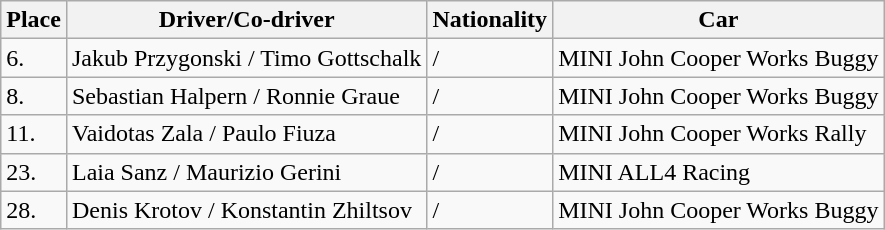<table class="wikitable">
<tr>
<th>Place</th>
<th>Driver/Co-driver</th>
<th>Nationality</th>
<th>Car</th>
</tr>
<tr>
<td>6.</td>
<td>Jakub Przygonski / Timo Gottschalk</td>
<td>/ </td>
<td>MINI John Cooper Works Buggy</td>
</tr>
<tr>
<td>8.</td>
<td>Sebastian Halpern / Ronnie Graue</td>
<td> / </td>
<td>MINI John Cooper Works Buggy</td>
</tr>
<tr>
<td>11.</td>
<td>Vaidotas Zala / Paulo Fiuza</td>
<td> / </td>
<td>MINI John Cooper Works Rally</td>
</tr>
<tr>
<td>23.</td>
<td>Laia Sanz / Maurizio Gerini</td>
<td> / </td>
<td>MINI ALL4 Racing</td>
</tr>
<tr>
<td>28.</td>
<td>Denis Krotov / Konstantin Zhiltsov</td>
<td> / </td>
<td>MINI John Cooper Works Buggy</td>
</tr>
</table>
